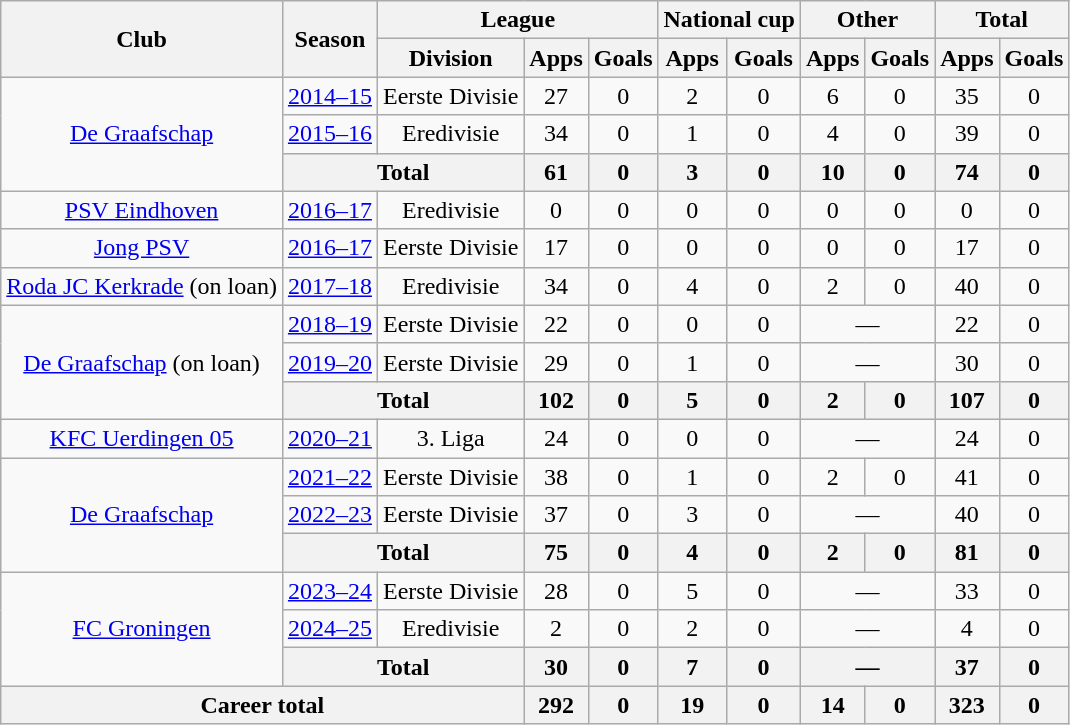<table class="wikitable" style="text-align:center">
<tr>
<th rowspan="2">Club</th>
<th rowspan="2">Season</th>
<th colspan="3">League</th>
<th colspan="2">National cup</th>
<th colspan="2">Other</th>
<th colspan="2">Total</th>
</tr>
<tr>
<th>Division</th>
<th>Apps</th>
<th>Goals</th>
<th>Apps</th>
<th>Goals</th>
<th>Apps</th>
<th>Goals</th>
<th>Apps</th>
<th>Goals</th>
</tr>
<tr>
<td rowspan="3"><a href='#'>De Graafschap</a></td>
<td><a href='#'>2014–15</a></td>
<td>Eerste Divisie</td>
<td>27</td>
<td>0</td>
<td>2</td>
<td>0</td>
<td>6</td>
<td>0</td>
<td>35</td>
<td>0</td>
</tr>
<tr>
<td><a href='#'>2015–16</a></td>
<td>Eredivisie</td>
<td>34</td>
<td>0</td>
<td>1</td>
<td>0</td>
<td>4</td>
<td>0</td>
<td>39</td>
<td>0</td>
</tr>
<tr>
<th colspan="2">Total</th>
<th>61</th>
<th>0</th>
<th>3</th>
<th>0</th>
<th>10</th>
<th>0</th>
<th>74</th>
<th>0</th>
</tr>
<tr>
<td><a href='#'>PSV Eindhoven</a></td>
<td><a href='#'>2016–17</a></td>
<td>Eredivisie</td>
<td>0</td>
<td>0</td>
<td>0</td>
<td>0</td>
<td>0</td>
<td>0</td>
<td>0</td>
<td>0</td>
</tr>
<tr>
<td><a href='#'>Jong PSV</a></td>
<td><a href='#'>2016–17</a></td>
<td>Eerste Divisie</td>
<td>17</td>
<td>0</td>
<td>0</td>
<td>0</td>
<td>0</td>
<td>0</td>
<td>17</td>
<td>0</td>
</tr>
<tr>
<td><a href='#'>Roda JC Kerkrade</a> (on loan)</td>
<td><a href='#'>2017–18</a></td>
<td>Eredivisie</td>
<td>34</td>
<td>0</td>
<td>4</td>
<td>0</td>
<td>2</td>
<td>0</td>
<td>40</td>
<td>0</td>
</tr>
<tr>
<td rowspan="3"><a href='#'>De Graafschap</a> (on loan)</td>
<td><a href='#'>2018–19</a></td>
<td>Eerste Divisie</td>
<td>22</td>
<td>0</td>
<td>0</td>
<td>0</td>
<td colspan="2">—</td>
<td>22</td>
<td>0</td>
</tr>
<tr>
<td><a href='#'>2019–20</a></td>
<td>Eerste Divisie</td>
<td>29</td>
<td>0</td>
<td>1</td>
<td>0</td>
<td colspan="2">—</td>
<td>30</td>
<td>0</td>
</tr>
<tr>
<th colspan="2">Total</th>
<th>102</th>
<th>0</th>
<th>5</th>
<th>0</th>
<th>2</th>
<th>0</th>
<th>107</th>
<th>0</th>
</tr>
<tr>
<td><a href='#'>KFC Uerdingen 05</a></td>
<td><a href='#'>2020–21</a></td>
<td>3. Liga</td>
<td>24</td>
<td>0</td>
<td>0</td>
<td>0</td>
<td colspan="2">—</td>
<td>24</td>
<td>0</td>
</tr>
<tr>
<td rowspan="3"><a href='#'>De Graafschap</a></td>
<td><a href='#'>2021–22</a></td>
<td>Eerste Divisie</td>
<td>38</td>
<td>0</td>
<td>1</td>
<td>0</td>
<td>2</td>
<td>0</td>
<td>41</td>
<td>0</td>
</tr>
<tr>
<td><a href='#'>2022–23</a></td>
<td>Eerste Divisie</td>
<td>37</td>
<td>0</td>
<td>3</td>
<td>0</td>
<td colspan="2">—</td>
<td>40</td>
<td>0</td>
</tr>
<tr>
<th colspan="2">Total</th>
<th>75</th>
<th>0</th>
<th>4</th>
<th>0</th>
<th>2</th>
<th>0</th>
<th>81</th>
<th>0</th>
</tr>
<tr>
<td rowspan="3"><a href='#'>FC Groningen</a></td>
<td><a href='#'>2023–24</a></td>
<td>Eerste Divisie</td>
<td>28</td>
<td>0</td>
<td>5</td>
<td>0</td>
<td colspan="2">—</td>
<td>33</td>
<td>0</td>
</tr>
<tr>
<td><a href='#'>2024–25</a></td>
<td>Eredivisie</td>
<td>2</td>
<td>0</td>
<td>2</td>
<td>0</td>
<td colspan="2">—</td>
<td>4</td>
<td>0</td>
</tr>
<tr>
<th colspan="2">Total</th>
<th>30</th>
<th>0</th>
<th>7</th>
<th>0</th>
<th colspan="2">—</th>
<th>37</th>
<th>0</th>
</tr>
<tr>
<th colspan="3">Career total</th>
<th>292</th>
<th>0</th>
<th>19</th>
<th>0</th>
<th>14</th>
<th>0</th>
<th>323</th>
<th>0</th>
</tr>
</table>
